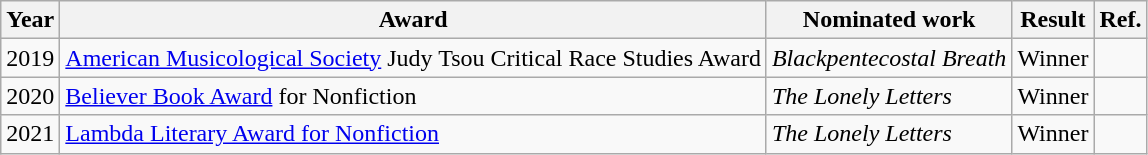<table class="wikitable">
<tr>
<th>Year</th>
<th>Award</th>
<th>Nominated work</th>
<th>Result</th>
<th>Ref.</th>
</tr>
<tr>
<td>2019</td>
<td><a href='#'>American Musicological Society</a> Judy Tsou Critical Race Studies Award</td>
<td><em>Blackpentecostal Breath</em></td>
<td>Winner</td>
<td></td>
</tr>
<tr>
<td>2020</td>
<td><a href='#'>Believer Book Award</a> for Nonfiction</td>
<td><em>The Lonely Letters</em></td>
<td>Winner</td>
<td></td>
</tr>
<tr>
<td>2021</td>
<td><a href='#'>Lambda Literary Award for Nonfiction</a></td>
<td><em>The Lonely Letters</em></td>
<td>Winner</td>
<td></td>
</tr>
</table>
